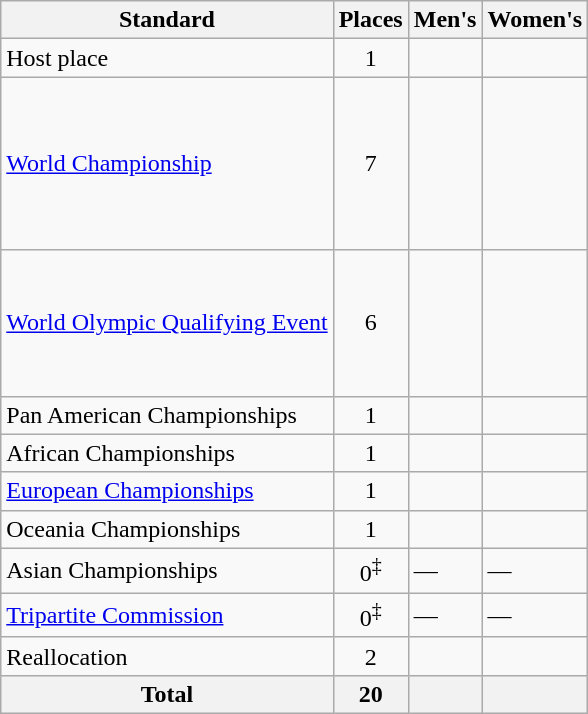<table class="wikitable">
<tr>
<th>Standard</th>
<th>Places</th>
<th>Men's</th>
<th>Women's</th>
</tr>
<tr>
<td>Host place</td>
<td align=center>1</td>
<td></td>
<td></td>
</tr>
<tr>
<td><a href='#'>World Championship</a></td>
<td align=center>7</td>
<td><br><br><br><br><br><br></td>
<td><br><br><br><br><br><br></td>
</tr>
<tr>
<td><a href='#'>World Olympic Qualifying Event</a></td>
<td align=center>6</td>
<td><br><br><br><br><br></td>
<td><br><br><br><br><br></td>
</tr>
<tr>
<td>Pan American Championships</td>
<td align=center>1</td>
<td></td>
<td></td>
</tr>
<tr>
<td>African Championships</td>
<td align=center>1</td>
<td></td>
<td></td>
</tr>
<tr>
<td><a href='#'>European Championships</a></td>
<td align=center>1</td>
<td></td>
<td></td>
</tr>
<tr>
<td>Oceania Championships</td>
<td align=center>1</td>
<td></td>
<td></td>
</tr>
<tr>
<td>Asian Championships</td>
<td align=center>0<sup>‡</sup></td>
<td>—</td>
<td>—</td>
</tr>
<tr>
<td><a href='#'>Tripartite Commission</a></td>
<td align=center>0<sup>‡</sup></td>
<td>—</td>
<td>—</td>
</tr>
<tr>
<td>Reallocation</td>
<td align=center>2</td>
<td><br></td>
<td><br></td>
</tr>
<tr>
<th>Total</th>
<th>20</th>
<th></th>
<th></th>
</tr>
</table>
